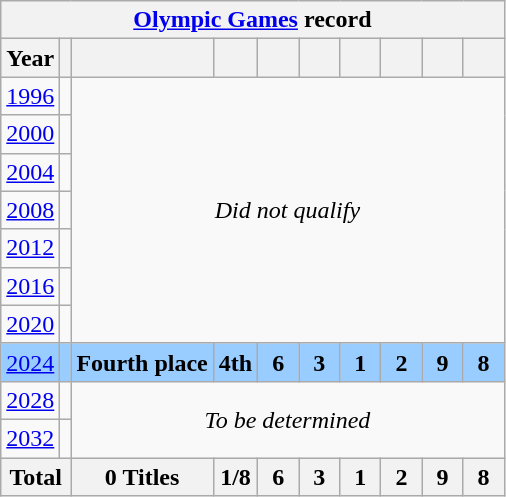<table class="wikitable" style="text-align: center;">
<tr>
<th colspan=11><a href='#'>Olympic Games</a> record</th>
</tr>
<tr>
<th width=>Year</th>
<th width=></th>
<th width=></th>
<th width=></th>
<th width=20px></th>
<th width=20px></th>
<th width=20px></th>
<th width=20px></th>
<th width=20px></th>
<th width=20px></th>
</tr>
<tr>
<td><a href='#'>1996</a></td>
<td></td>
<td colspan=8 rowspan=7><em>Did not qualify</em></td>
</tr>
<tr>
<td><a href='#'>2000</a></td>
<td></td>
</tr>
<tr>
<td><a href='#'>2004</a></td>
<td></td>
</tr>
<tr>
<td><a href='#'>2008</a></td>
<td></td>
</tr>
<tr>
<td><a href='#'>2012</a></td>
<td></td>
</tr>
<tr>
<td><a href='#'>2016</a></td>
<td></td>
</tr>
<tr>
<td><a href='#'>2020</a></td>
<td></td>
</tr>
<tr style="background:#9acdff;">
<td><a href='#'>2024</a></td>
<td></td>
<td><strong>Fourth place</strong></td>
<td><strong>4th</strong></td>
<td><strong>6</strong></td>
<td><strong>3</strong></td>
<td><strong>1</strong></td>
<td><strong>2</strong></td>
<td><strong>9</strong></td>
<td><strong>8</strong></td>
</tr>
<tr>
<td><a href='#'>2028</a></td>
<td></td>
<td colspan=8 rowspan=2><em>To be determined</em></td>
</tr>
<tr>
<td><a href='#'>2032</a></td>
<td></td>
</tr>
<tr>
<th colspan=2>Total</th>
<th>0 Titles</th>
<th>1/8</th>
<th>6</th>
<th>3</th>
<th>1</th>
<th>2</th>
<th>9</th>
<th>8</th>
</tr>
</table>
